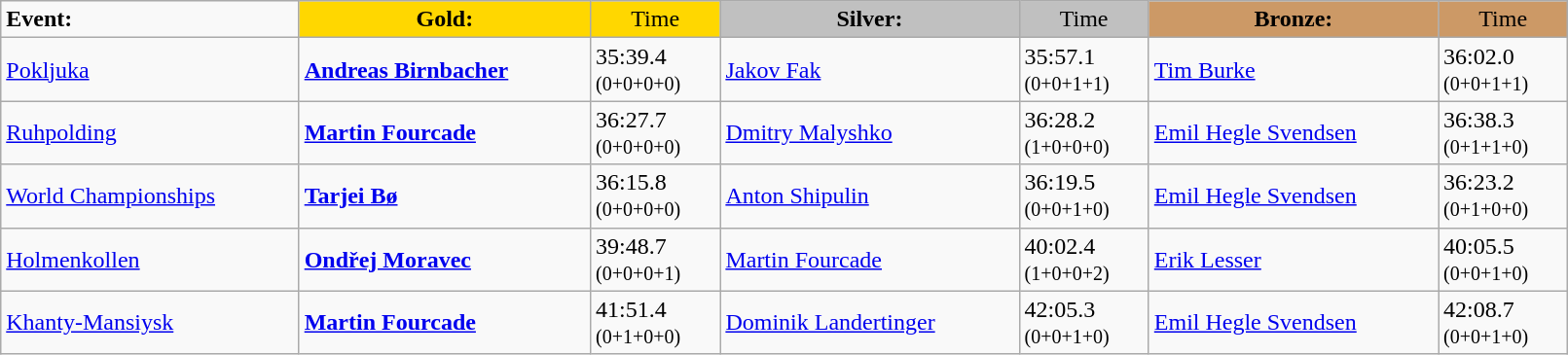<table class="wikitable" width=85%>
<tr>
<td><strong>Event:</strong></td>
<td style="text-align:center;background-color:gold;"><strong>Gold:</strong></td>
<td style="text-align:center;background-color:gold;">Time</td>
<td style="text-align:center;background-color:silver;"><strong>Silver:</strong></td>
<td style="text-align:center;background-color:silver;">Time</td>
<td style="text-align:center;background-color:#CC9966;"><strong>Bronze:</strong></td>
<td style="text-align:center;background-color:#CC9966;">Time</td>
</tr>
<tr>
<td><a href='#'>Pokljuka</a><br></td>
<td><strong><a href='#'>Andreas Birnbacher</a></strong><br><small></small></td>
<td>35:39.4<br><small>(0+0+0+0)</small></td>
<td><a href='#'>Jakov Fak</a><br><small></small></td>
<td>35:57.1<br><small>(0+0+1+1)</small></td>
<td><a href='#'>Tim Burke</a><br><small></small></td>
<td>36:02.0<br><small>(0+0+1+1)</small></td>
</tr>
<tr>
<td><a href='#'>Ruhpolding</a><br></td>
<td><strong><a href='#'>Martin Fourcade</a></strong><br><small></small></td>
<td>36:27.7<br><small>(0+0+0+0)</small></td>
<td><a href='#'>Dmitry Malyshko</a><br><small></small></td>
<td>36:28.2<br><small>(1+0+0+0)</small></td>
<td><a href='#'>Emil Hegle Svendsen</a><br><small></small></td>
<td>36:38.3<br><small>(0+1+1+0)</small></td>
</tr>
<tr>
<td><a href='#'>World Championships</a><br></td>
<td><strong><a href='#'>Tarjei Bø</a></strong><br><small></small></td>
<td>36:15.8<br><small>(0+0+0+0)</small></td>
<td><a href='#'>Anton Shipulin</a><br><small></small></td>
<td>36:19.5<br><small>(0+0+1+0)</small></td>
<td><a href='#'>Emil Hegle Svendsen</a><br><small></small></td>
<td>36:23.2<br><small>(0+1+0+0)</small></td>
</tr>
<tr>
<td><a href='#'>Holmenkollen</a><br></td>
<td><strong><a href='#'>Ondřej Moravec</a></strong><br><small></small></td>
<td>39:48.7<br><small>(0+0+0+1)</small></td>
<td><a href='#'>Martin Fourcade</a><br><small></small></td>
<td>40:02.4<br><small>(1+0+0+2)</small></td>
<td><a href='#'>Erik Lesser</a><br><small></small></td>
<td>40:05.5<br><small>(0+0+1+0)</small></td>
</tr>
<tr>
<td><a href='#'>Khanty-Mansiysk</a><br></td>
<td><strong><a href='#'>Martin Fourcade</a></strong><br><small></small></td>
<td>41:51.4<br><small>(0+1+0+0)</small></td>
<td><a href='#'>Dominik Landertinger</a><br><small></small></td>
<td>42:05.3<br><small>(0+0+1+0)</small></td>
<td><a href='#'>Emil Hegle Svendsen</a><br><small></small></td>
<td>42:08.7<br><small>(0+0+1+0)</small></td>
</tr>
</table>
